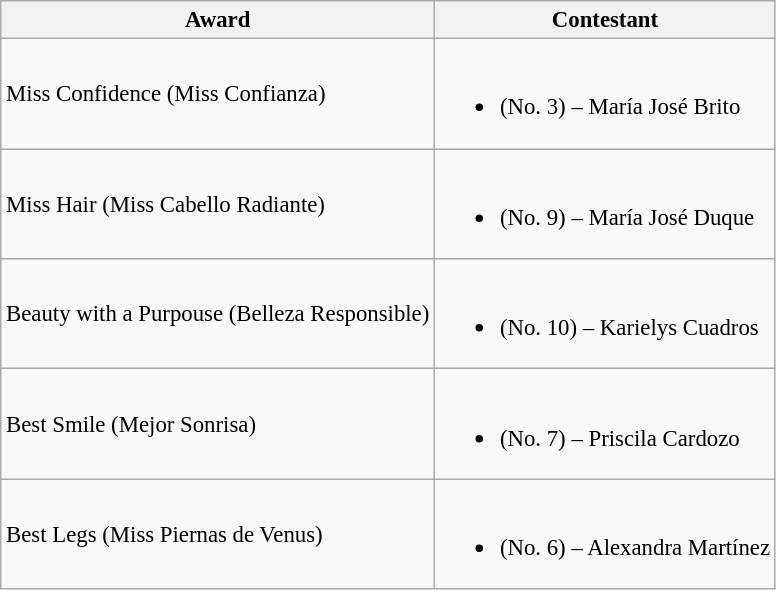<table class="wikitable sortable" style="font-size: 95%;">
<tr>
<th>Award</th>
<th>Contestant</th>
</tr>
<tr>
<td>Miss Confidence (Miss Confianza)</td>
<td><br><ul><li> (No. 3) – María José Brito</li></ul></td>
</tr>
<tr>
<td>Miss Hair (Miss Cabello Radiante)</td>
<td><br><ul><li> (No. 9) – María José Duque</li></ul></td>
</tr>
<tr>
<td>Beauty with a Purpouse (Belleza Responsible)</td>
<td><br><ul><li> (No. 10) – Karielys Cuadros</li></ul></td>
</tr>
<tr>
<td>Best Smile (Mejor Sonrisa)</td>
<td><br><ul><li> (No. 7) – Priscila Cardozo</li></ul></td>
</tr>
<tr>
<td>Best Legs (Miss Piernas de Venus)</td>
<td><br><ul><li> (No. 6) – Alexandra Martínez</li></ul></td>
</tr>
</table>
